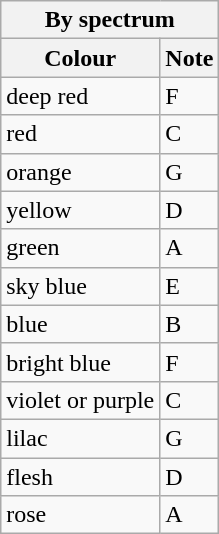<table class="wikitable">
<tr>
<th colspan=2>By spectrum</th>
</tr>
<tr>
<th>Colour</th>
<th>Note</th>
</tr>
<tr>
<td>deep red</td>
<td>F</td>
</tr>
<tr>
<td>red</td>
<td>C</td>
</tr>
<tr>
<td>orange</td>
<td>G</td>
</tr>
<tr>
<td>yellow</td>
<td>D</td>
</tr>
<tr>
<td>green</td>
<td>A</td>
</tr>
<tr>
<td>sky blue</td>
<td>E</td>
</tr>
<tr>
<td>blue</td>
<td>B</td>
</tr>
<tr>
<td>bright blue</td>
<td>F</td>
</tr>
<tr>
<td>violet or purple</td>
<td>C</td>
</tr>
<tr>
<td>lilac</td>
<td>G</td>
</tr>
<tr>
<td>flesh</td>
<td>D</td>
</tr>
<tr>
<td>rose</td>
<td>A</td>
</tr>
</table>
